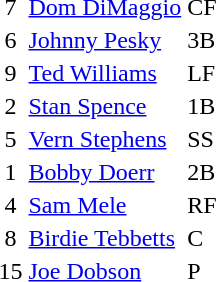<table>
<tr>
<td> 7</td>
<td><a href='#'>Dom DiMaggio</a></td>
<td>CF</td>
</tr>
<tr>
<td> 6</td>
<td><a href='#'>Johnny Pesky</a></td>
<td>3B</td>
</tr>
<tr>
<td> 9</td>
<td><a href='#'>Ted Williams</a></td>
<td>LF</td>
</tr>
<tr>
<td> 2</td>
<td><a href='#'>Stan Spence</a></td>
<td>1B</td>
</tr>
<tr>
<td> 5</td>
<td><a href='#'>Vern Stephens</a></td>
<td>SS</td>
</tr>
<tr>
<td> 1</td>
<td><a href='#'>Bobby Doerr</a></td>
<td>2B</td>
</tr>
<tr>
<td> 4</td>
<td><a href='#'>Sam Mele</a></td>
<td>RF</td>
</tr>
<tr>
<td> 8</td>
<td><a href='#'>Birdie Tebbetts</a></td>
<td>C</td>
</tr>
<tr>
<td>15</td>
<td><a href='#'>Joe Dobson</a></td>
<td>P</td>
</tr>
<tr>
</tr>
</table>
